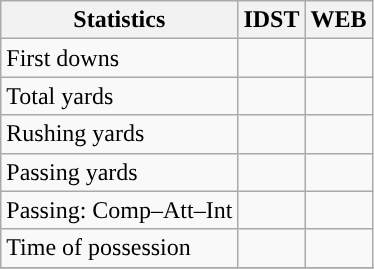<table class="wikitable" style="float: left;">
<tr>
<th>Statistics</th>
<th>IDST</th>
<th>WEB</th>
</tr>
<tr>
<td>First downs</td>
<td></td>
<td></td>
</tr>
<tr>
<td>Total yards</td>
<td></td>
<td></td>
</tr>
<tr>
<td>Rushing yards</td>
<td></td>
<td></td>
</tr>
<tr>
<td>Passing yards</td>
<td></td>
<td></td>
</tr>
<tr>
<td>Passing: Comp–Att–Int</td>
<td></td>
<td></td>
</tr>
<tr>
<td>Time of possession</td>
<td></td>
<td></td>
</tr>
<tr>
</tr>
</table>
